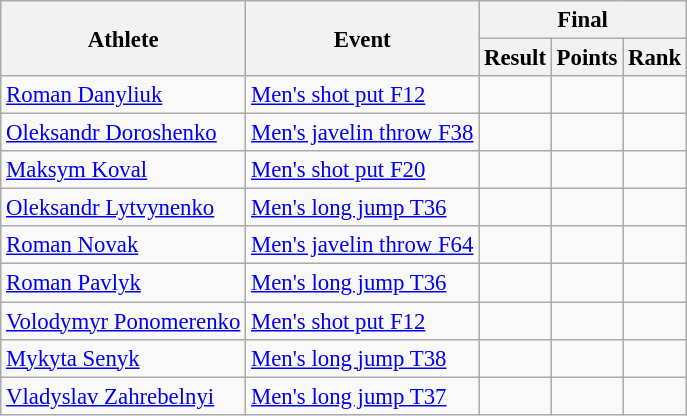<table class=wikitable style="font-size:95%">
<tr>
<th rowspan="2">Athlete</th>
<th rowspan="2">Event</th>
<th colspan="3">Final</th>
</tr>
<tr>
<th>Result</th>
<th>Points</th>
<th>Rank</th>
</tr>
<tr>
<td><a href='#'>Roman Danyliuk</a></td>
<td><a href='#'>Men's shot put F12</a></td>
<td></td>
<td></td>
<td></td>
</tr>
<tr>
<td><a href='#'>Oleksandr Doroshenko</a></td>
<td><a href='#'>Men's javelin throw F38</a></td>
<td></td>
<td></td>
<td></td>
</tr>
<tr>
<td><a href='#'>Maksym Koval</a></td>
<td><a href='#'>Men's shot put F20</a></td>
<td></td>
<td></td>
<td></td>
</tr>
<tr>
<td><a href='#'>Oleksandr Lytvynenko</a></td>
<td><a href='#'>Men's long jump T36</a></td>
<td></td>
<td></td>
<td></td>
</tr>
<tr>
<td><a href='#'>Roman Novak</a></td>
<td><a href='#'>Men's javelin throw F64</a></td>
<td></td>
<td></td>
<td></td>
</tr>
<tr>
<td><a href='#'>Roman Pavlyk</a></td>
<td><a href='#'>Men's long jump T36</a></td>
<td></td>
<td></td>
<td></td>
</tr>
<tr>
<td><a href='#'>Volodymyr Ponomerenko</a></td>
<td><a href='#'>Men's shot put F12</a></td>
<td></td>
<td></td>
<td></td>
</tr>
<tr>
<td><a href='#'>Mykyta Senyk</a></td>
<td><a href='#'>Men's long jump T38</a></td>
<td></td>
<td></td>
<td></td>
</tr>
<tr>
<td><a href='#'>Vladyslav Zahrebelnyi</a></td>
<td><a href='#'>Men's long jump T37</a></td>
<td></td>
<td></td>
<td></td>
</tr>
</table>
